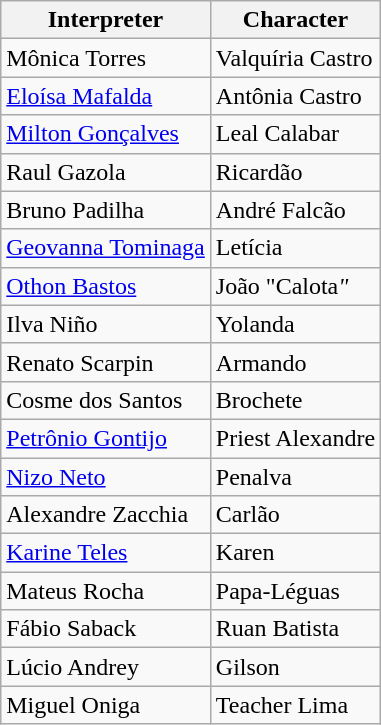<table class="wikitable">
<tr>
<th>Interpreter</th>
<th>Character</th>
</tr>
<tr>
<td>Mônica Torres</td>
<td>Valquíria Castro</td>
</tr>
<tr>
<td><a href='#'>Eloísa Mafalda</a></td>
<td>Antônia Castro</td>
</tr>
<tr>
<td><a href='#'>Milton Gonçalves</a></td>
<td>Leal Calabar</td>
</tr>
<tr>
<td>Raul Gazola</td>
<td>Ricardão</td>
</tr>
<tr>
<td>Bruno Padilha</td>
<td>André Falcão</td>
</tr>
<tr>
<td><a href='#'>Geovanna Tominaga</a></td>
<td>Letícia</td>
</tr>
<tr>
<td><a href='#'>Othon Bastos</a></td>
<td>João "Calota<em>"</em></td>
</tr>
<tr>
<td>Ilva Niño</td>
<td>Yolanda</td>
</tr>
<tr>
<td>Renato Scarpin</td>
<td>Armando</td>
</tr>
<tr>
<td>Cosme dos Santos</td>
<td>Brochete</td>
</tr>
<tr>
<td><a href='#'>Petrônio Gontijo</a></td>
<td>Priest Alexandre</td>
</tr>
<tr>
<td><a href='#'>Nizo Neto</a></td>
<td>Penalva</td>
</tr>
<tr>
<td>Alexandre Zacchia</td>
<td>Carlão</td>
</tr>
<tr>
<td><a href='#'>Karine Teles</a></td>
<td>Karen</td>
</tr>
<tr>
<td>Mateus Rocha</td>
<td>Papa-Léguas</td>
</tr>
<tr>
<td>Fábio Saback</td>
<td>Ruan Batista</td>
</tr>
<tr>
<td>Lúcio Andrey</td>
<td>Gilson</td>
</tr>
<tr>
<td>Miguel Oniga</td>
<td>Teacher Lima</td>
</tr>
</table>
